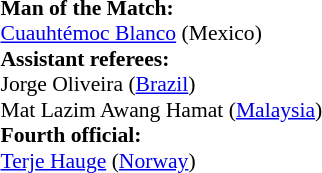<table width=100% style="font-size: 90%">
<tr>
<td><br><strong>Man of the Match:</strong>
<br><a href='#'>Cuauhtémoc Blanco</a> (Mexico)<br><strong>Assistant referees:</strong>
<br>Jorge Oliveira (<a href='#'>Brazil</a>)
<br>Mat Lazim Awang Hamat (<a href='#'>Malaysia</a>)
<br><strong>Fourth official:</strong>
<br><a href='#'>Terje Hauge</a> (<a href='#'>Norway</a>)</td>
</tr>
</table>
